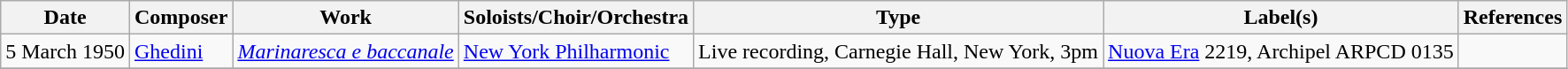<table class="wikitable">
<tr>
<th>Date</th>
<th>Composer</th>
<th>Work</th>
<th>Soloists/Choir/Orchestra</th>
<th>Type</th>
<th>Label(s)</th>
<th>References</th>
</tr>
<tr>
<td>5 March 1950</td>
<td><a href='#'>Ghedini</a></td>
<td><em><a href='#'>Marinaresca e baccanale</a></em></td>
<td><a href='#'>New York Philharmonic</a></td>
<td>Live recording, Carnegie Hall, New York, 3pm</td>
<td><a href='#'>Nuova Era</a> 2219, Archipel ARPCD 0135</td>
<td></td>
</tr>
<tr>
</tr>
</table>
